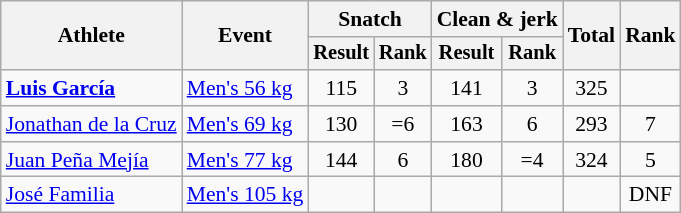<table class=wikitable style="font-size:90%">
<tr>
<th rowspan=2>Athlete</th>
<th rowspan=2>Event</th>
<th colspan=2>Snatch</th>
<th colspan=2>Clean & jerk</th>
<th rowspan=2>Total</th>
<th rowspan=2>Rank</th>
</tr>
<tr style="font-size:95%">
<th>Result</th>
<th>Rank</th>
<th>Result</th>
<th>Rank</th>
</tr>
<tr align=center>
<td align=left><strong><a href='#'>Luis García</a></strong></td>
<td align=left><a href='#'>Men's 56 kg</a></td>
<td>115</td>
<td>3</td>
<td>141</td>
<td>3</td>
<td>325</td>
<td></td>
</tr>
<tr align=center>
<td align=left><a href='#'>Jonathan de la Cruz</a></td>
<td align=left><a href='#'>Men's 69 kg</a></td>
<td>130</td>
<td>=6</td>
<td>163</td>
<td>6</td>
<td>293</td>
<td>7</td>
</tr>
<tr align=center>
<td align=left><a href='#'>Juan Peña Mejía</a></td>
<td align=left><a href='#'>Men's 77 kg</a></td>
<td>144</td>
<td>6</td>
<td>180</td>
<td>=4</td>
<td>324</td>
<td>5</td>
</tr>
<tr align=center>
<td align=left><a href='#'>José Familia</a></td>
<td align=left><a href='#'>Men's 105 kg</a></td>
<td></td>
<td></td>
<td></td>
<td></td>
<td></td>
<td>DNF</td>
</tr>
</table>
